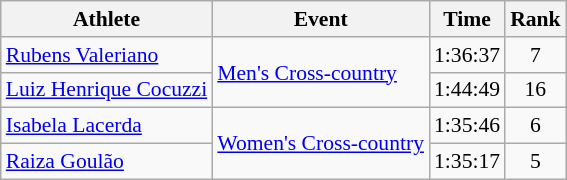<table class=wikitable style="font-size:90%">
<tr>
<th>Athlete</th>
<th>Event</th>
<th>Time</th>
<th>Rank</th>
</tr>
<tr>
<td><a href='#'>Rubens Valeriano</a></td>
<td rowspan=2><a href='#'>Men's Cross-country</a></td>
<td align=center>1:36:37</td>
<td align=center>7</td>
</tr>
<tr>
<td><a href='#'>Luiz Henrique Cocuzzi</a></td>
<td align=center>1:44:49</td>
<td align=center>16</td>
</tr>
<tr>
<td><a href='#'>Isabela Lacerda</a></td>
<td rowspan=2><a href='#'>Women's Cross-country</a></td>
<td align=center>1:35:46</td>
<td align=center>6</td>
</tr>
<tr>
<td><a href='#'>Raiza Goulão</a></td>
<td align=center>1:35:17</td>
<td align=center>5</td>
</tr>
</table>
